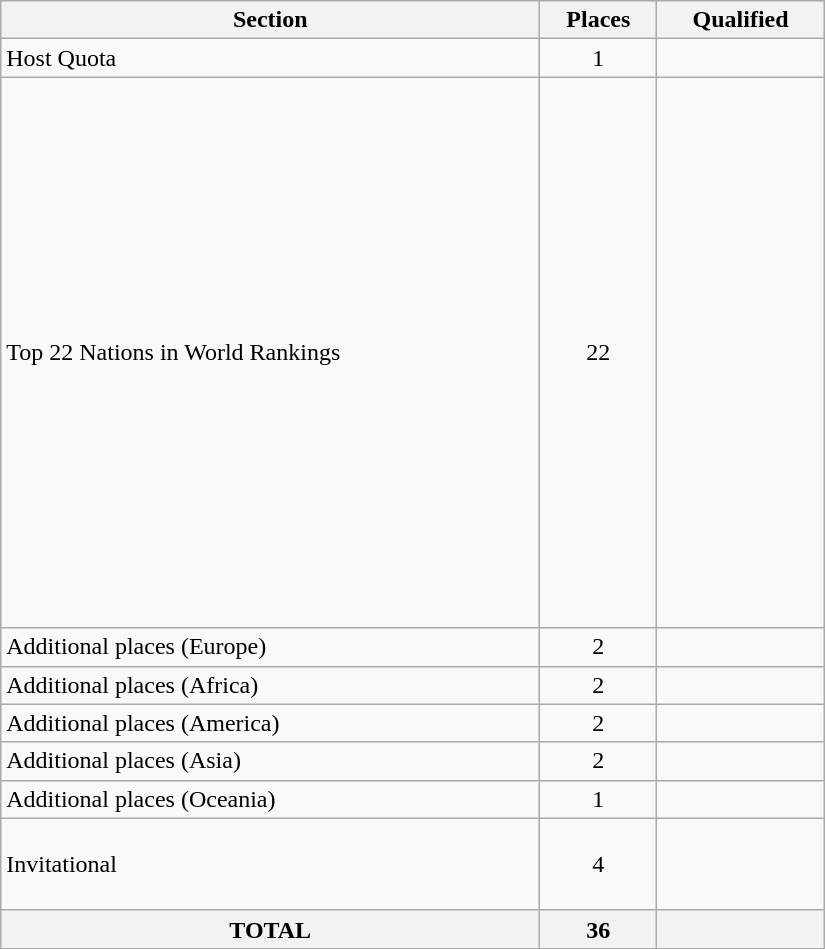<table class="wikitable" width=550>
<tr>
<th>Section</th>
<th>Places</th>
<th>Qualified</th>
</tr>
<tr>
<td>Host Quota</td>
<td align="center">1</td>
<td></td>
</tr>
<tr>
<td>Top 22 Nations in World Rankings</td>
<td align="center">22</td>
<td><br><br><br><br><br><br><br><br><br><br><br><br><br><br><br><br><br><br><br><br></td>
</tr>
<tr>
<td>Additional places (Europe)</td>
<td align="center">2</td>
<td><br></td>
</tr>
<tr>
<td>Additional places (Africa)</td>
<td align="center">2</td>
<td><br></td>
</tr>
<tr>
<td>Additional places (America)</td>
<td align="center">2</td>
<td><br></td>
</tr>
<tr>
<td>Additional places (Asia)</td>
<td align="center">2</td>
<td><br></td>
</tr>
<tr>
<td>Additional places (Oceania)</td>
<td align="center">1</td>
<td></td>
</tr>
<tr>
<td>Invitational</td>
<td align="center">4</td>
<td><br><br><br></td>
</tr>
<tr>
<th>TOTAL</th>
<th>36</th>
<th></th>
</tr>
</table>
